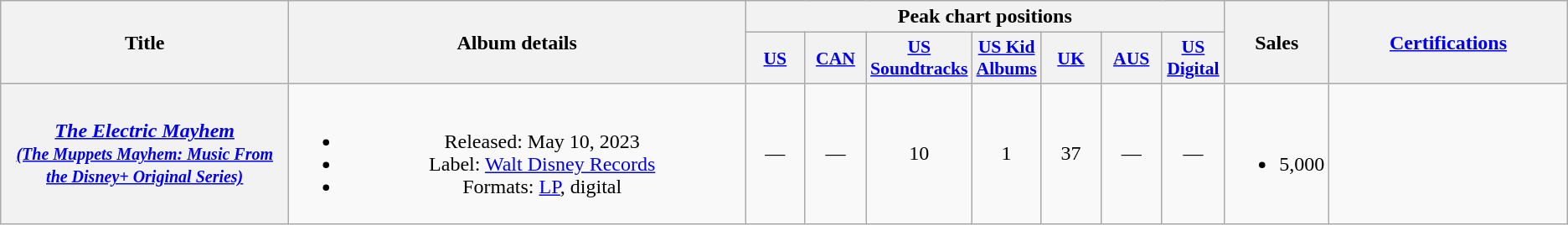<table class="wikitable plainrowheaders" style="text-align:center;">
<tr>
<th rowspan="2" scope="col" style="width:15em;">Title</th>
<th rowspan="2" scope="col" style="width:24em;">Album details</th>
<th colspan="7" scope="col">Peak chart positions</th>
<th rowspan="2" scope="col">Sales</th>
<th rowspan="2" scope="col" style="width:12em;"><a href='#'>Certifications</a></th>
</tr>
<tr>
<th scope="col" style="width:3em;font-size:90%;"><a href='#'>US</a></th>
<th scope="col" style="width:3em;font-size:90%;"><a href='#'>CAN</a></th>
<th scope="col" style="width:3em;font-size:90%;"><a href='#'>US Soundtracks</a></th>
<th scope="col" style="width:3em;font-size:90%;"><a href='#'>US Kid Albums</a></th>
<th scope="col" style="width:3em;font-size:90%;"><a href='#'>UK</a></th>
<th scope="col" style="width:3em;font-size:90%;"><a href='#'>AUS</a></th>
<th scope="col" style="width:3em;font-size:90%;"><a href='#'>US Digital</a></th>
</tr>
<tr>
<th scope="row"><strong><em><a href='#'>The Electric Mayhem<br><small>(The Muppets Mayhem: Music From the Disney+ Original Series)</small></a></em></strong></th>
<td><br><ul><li>Released: May 10, 2023</li><li>Label: <a href='#'>Walt Disney Records</a></li><li>Formats: <a href='#'>LP</a>, digital</li></ul></td>
<td>—</td>
<td>—</td>
<td>10</td>
<td>1</td>
<td>37</td>
<td>—</td>
<td>—</td>
<td><br><ul><li>5,000</li></ul></td>
<td></td>
</tr>
</table>
